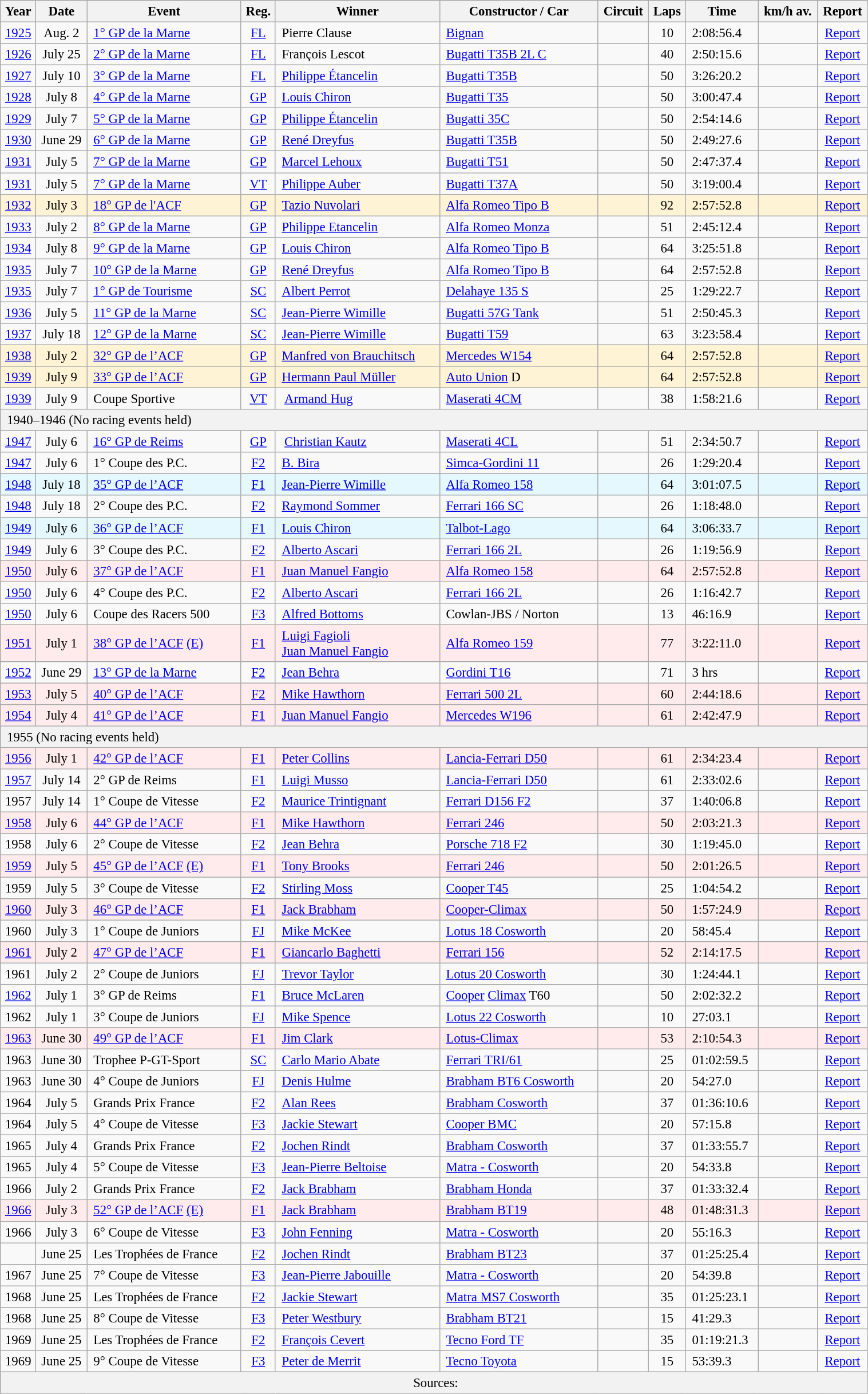<table class="wikitable" style="width: 80%;font-size: 95%;">
<tr>
<th>Year</th>
<th>Date</th>
<th>Event</th>
<th>Reg.</th>
<th>Winner</th>
<th>Constructor / Car</th>
<th>Circuit</th>
<th>Laps</th>
<th>Time</th>
<th>km/h av.</th>
<th>Report</th>
</tr>
<tr>
<td align="center"><a href='#'>1925</a></td>
<td align="center">Aug. 2</td>
<td style="padding-left: 7px"> <a href='#'>1° GP de la Marne</a></td>
<td align="center"><a href='#'>FL</a></td>
<td style="padding-left: 7px"> Pierre Clause</td>
<td style="padding-left: 7px"><a href='#'>Bignan</a></td>
<td align="center"></td>
<td align="center">10</td>
<td style="padding-left: 7px">2:08:56.4</td>
<td style="padding-left: 7px"></td>
<td align="center"><a href='#'>Report</a></td>
</tr>
<tr>
<td align="center"><a href='#'>1926</a></td>
<td align="center">July 25</td>
<td style="padding-left: 7px"> <a href='#'>2° GP de la Marne</a></td>
<td align="center"><a href='#'>FL</a></td>
<td style="padding-left: 7px"> François Lescot</td>
<td style="padding-left: 7px"><a href='#'>Bugatti T35B 2L C</a></td>
<td align="center"></td>
<td align="center">40</td>
<td style="padding-left: 7px">2:50:15.6</td>
<td style="padding-left: 7px"></td>
<td align="center"><a href='#'>Report</a></td>
</tr>
<tr>
<td align="center"><a href='#'>1927</a></td>
<td align="center">July 10</td>
<td style="padding-left: 7px"> <a href='#'>3° GP de la Marne</a></td>
<td align="center"><a href='#'>FL</a></td>
<td style="padding-left: 7px"> <a href='#'>Philippe Étancelin</a></td>
<td style="padding-left: 7px"><a href='#'>Bugatti T35B</a></td>
<td align="center"></td>
<td align="center">50</td>
<td style="padding-left: 7px">3:26:20.2</td>
<td style="padding-left: 7px"></td>
<td align="center"><a href='#'>Report</a></td>
</tr>
<tr>
<td align="center"><a href='#'>1928</a></td>
<td align="center">July 8</td>
<td style="padding-left: 7px"> <a href='#'>4° GP de la Marne</a></td>
<td align="center"><a href='#'>GP</a></td>
<td style="padding-left: 7px"> <a href='#'>Louis Chiron</a></td>
<td style="padding-left: 7px"><a href='#'>Bugatti T35</a></td>
<td align="center"></td>
<td align="center">50</td>
<td style="padding-left: 7px">3:00:47.4</td>
<td style="padding-left: 7px"></td>
<td align="center"><a href='#'>Report</a></td>
</tr>
<tr>
<td align="center"><a href='#'>1929</a></td>
<td align="center">July 7</td>
<td style="padding-left: 7px"> <a href='#'>5° GP de la Marne</a></td>
<td align="center"><a href='#'>GP</a></td>
<td style="padding-left: 7px"> <a href='#'>Philippe Étancelin</a></td>
<td style="padding-left: 7px"><a href='#'>Bugatti 35C</a></td>
<td align="center"></td>
<td align="center">50</td>
<td style="padding-left: 7px">2:54:14.6</td>
<td style="padding-left: 7px"></td>
<td align="center"><a href='#'>Report</a></td>
</tr>
<tr>
<td align="center"><a href='#'>1930</a></td>
<td align="center">June 29</td>
<td style="padding-left: 7px"> <a href='#'>6° GP de la Marne</a></td>
<td align="center"><a href='#'>GP</a></td>
<td style="padding-left: 7px"> <a href='#'>René Dreyfus</a></td>
<td style="padding-left: 7px"><a href='#'>Bugatti T35B</a></td>
<td align="center"></td>
<td align="center">50</td>
<td style="padding-left: 7px">2:49:27.6</td>
<td style="padding-left: 7px"></td>
<td align="center"><a href='#'>Report</a></td>
</tr>
<tr>
<td align="center"><a href='#'>1931</a></td>
<td align="center">July 5</td>
<td style="padding-left: 7px"> <a href='#'>7° GP de la Marne</a></td>
<td align="center"><a href='#'>GP</a></td>
<td style="padding-left: 7px"> <a href='#'>Marcel Lehoux</a></td>
<td style="padding-left: 7px"><a href='#'>Bugatti T51</a></td>
<td align="center"></td>
<td align="center">50</td>
<td style="padding-left: 7px">2:47:37.4</td>
<td style="padding-left: 7px"></td>
<td align="center"><a href='#'>Report</a></td>
</tr>
<tr>
<td align="center"><a href='#'>1931</a></td>
<td align="center">July 5</td>
<td style="padding-left: 7px"> <a href='#'>7° GP de la Marne</a></td>
<td align="center"><a href='#'>VT</a></td>
<td style="padding-left: 7px"> <a href='#'>Philippe Auber</a></td>
<td style="padding-left: 7px"><a href='#'>Bugatti T37A</a></td>
<td align="center"></td>
<td align="center">50</td>
<td style="padding-left: 7px">3:19:00.4</td>
<td style="padding-left: 7px"></td>
<td align="center"><a href='#'>Report</a></td>
</tr>
<tr style="background:#fef3d4;">
<td align="center"><a href='#'>1932</a></td>
<td align="center">July 3</td>
<td style="padding-left: 7px;padding-right: 10px"> <a href='#'>18° GP de l'ACF</a></td>
<td align="center"><a href='#'>GP</a></td>
<td style="padding-left: 7px"> <a href='#'>Tazio Nuvolari</a></td>
<td style="padding-left: 7px"><a href='#'>Alfa Romeo Tipo B</a></td>
<td align="center"></td>
<td align="center">92</td>
<td style="padding-left: 7px">2:57:52.8</td>
<td style="padding-left: 7px"></td>
<td align="center"><a href='#'>Report</a></td>
</tr>
<tr>
<td align="center"><a href='#'>1933</a></td>
<td align="center">July 2</td>
<td style="padding-left: 7px"> <a href='#'>8° GP de la Marne</a></td>
<td align="center"><a href='#'>GP</a></td>
<td style="padding-left: 7px"> <a href='#'>Philippe Etancelin</a></td>
<td style="padding-left: 7px"><a href='#'>Alfa Romeo Monza</a></td>
<td align="center"></td>
<td align="center">51</td>
<td style="padding-left: 7px">2:45:12.4</td>
<td style="padding-left: 7px"></td>
<td align="center"><a href='#'>Report</a></td>
</tr>
<tr>
<td align="center"><a href='#'>1934</a></td>
<td align="center">July 8</td>
<td style="padding-left: 7px"> <a href='#'>9° GP de la Marne</a></td>
<td align="center"><a href='#'>GP</a></td>
<td style="padding-left: 7px"> <a href='#'>Louis Chiron</a></td>
<td style="padding-left: 7px"><a href='#'>Alfa Romeo Tipo B</a></td>
<td align="center"></td>
<td align="center">64</td>
<td style="padding-left: 7px">3:25:51.8</td>
<td style="padding-left: 7px"></td>
<td align="center"><a href='#'>Report</a></td>
</tr>
<tr>
<td align="center"><a href='#'>1935</a></td>
<td align="center">July 7</td>
<td style="padding-left: 7px"> <a href='#'>10° GP de la Marne</a></td>
<td align="center"><a href='#'>GP</a></td>
<td style="padding-left: 7px"> <a href='#'>René Dreyfus</a></td>
<td style="padding-left: 7px"><a href='#'>Alfa Romeo Tipo B</a></td>
<td align="center"></td>
<td align="center">64</td>
<td style="padding-left: 7px">2:57:52.8</td>
<td style="padding-left: 7px"></td>
<td align="center"><a href='#'>Report</a></td>
</tr>
<tr>
<td align="center"><a href='#'>1935</a></td>
<td align="center">July 7</td>
<td style="padding-left: 7px"> <a href='#'>1° GP de Tourisme</a></td>
<td align="center"><a href='#'>SC</a></td>
<td style="padding-left: 7px"> <a href='#'>Albert Perrot</a></td>
<td style="padding-left: 7px"><a href='#'>Delahaye 135 S</a></td>
<td align="center"></td>
<td align="center">25</td>
<td style="padding-left: 7px">1:29:22.7</td>
<td style="padding-left: 7px"></td>
<td align="center"><a href='#'>Report</a></td>
</tr>
<tr>
<td align="center"><a href='#'>1936</a></td>
<td align="center">July 5</td>
<td style="padding-left: 7px"> <a href='#'>11° GP de la Marne</a></td>
<td align="center"><a href='#'>SC</a></td>
<td style="padding-left: 7px"> <a href='#'>Jean-Pierre Wimille</a></td>
<td style="padding-left: 7px"><a href='#'>Bugatti 57G Tank</a></td>
<td align="center"></td>
<td align="center">51</td>
<td style="padding-left: 7px">2:50:45.3</td>
<td style="padding-left: 7px"></td>
<td align="center"><a href='#'>Report</a></td>
</tr>
<tr>
<td align="center"><a href='#'>1937</a></td>
<td align="center">July 18</td>
<td style="padding-left: 7px"> <a href='#'>12° GP de la Marne</a></td>
<td align="center"><a href='#'>SC</a></td>
<td style="padding-left: 7px"> <a href='#'>Jean-Pierre Wimille</a></td>
<td style="padding-left: 7px"><a href='#'>Bugatti T59</a></td>
<td align="center"></td>
<td align="center">63</td>
<td style="padding-left: 7px">3:23:58.4</td>
<td style="padding-left: 7px"></td>
<td align="center"><a href='#'>Report</a></td>
</tr>
<tr style="background:#fef3d4;">
<td align="center"><a href='#'>1938</a></td>
<td align="center">July 2</td>
<td style="padding-left: 7px"> <a href='#'>32° GP de l’ACF</a></td>
<td align="center"><a href='#'>GP</a></td>
<td style="padding-left: 7px;padding-right: 10px"> <a href='#'>Manfred von Brauchitsch</a></td>
<td style="padding-left: 7px"><a href='#'>Mercedes W154</a></td>
<td align="center"></td>
<td align="center">64</td>
<td style="padding-left: 7px">2:57:52.8</td>
<td style="padding-left: 7px"></td>
<td align="center"><a href='#'>Report</a></td>
</tr>
<tr style="background:#fef3d4;">
<td align="center"><a href='#'>1939</a></td>
<td align="center">July 9</td>
<td style="padding-left: 7px"> <a href='#'>33° GP de l’ACF</a></td>
<td align="center"><a href='#'>GP</a></td>
<td style="padding-left: 7px"> <a href='#'>Hermann Paul Müller</a></td>
<td style="padding-left: 7px"><a href='#'>Auto Union</a> D</td>
<td align="center"></td>
<td align="center">64</td>
<td style="padding-left: 7px">2:57:52.8</td>
<td style="padding-left: 7px"></td>
<td align="center"><a href='#'>Report</a></td>
</tr>
<tr>
<td align="center"><a href='#'>1939</a></td>
<td align="center">July 9</td>
<td style="padding-left: 7px"> Coupe Sportive</td>
<td align="center"><a href='#'>VT</a></td>
<td style="padding-left: 10px"> <a href='#'>Armand Hug</a></td>
<td style="padding-left: 7px"><a href='#'>Maserati 4CM</a></td>
<td align="center"></td>
<td align="center">38</td>
<td style="padding-left: 7px">1:58:21.6</td>
<td style="padding-left: 7px"></td>
<td align="center"><a href='#'>Report</a></td>
</tr>
<tr>
<td style="background:#F2F2F2;padding-left: 7px" colspan=11>1940–1946 (No racing events held)</td>
</tr>
<tr>
<td align="center"><a href='#'>1947</a></td>
<td align="center">July 6</td>
<td style="padding-left: 7px"> <a href='#'>16° GP de Reims</a></td>
<td align="center"><a href='#'>GP</a></td>
<td style="padding-left: 10px"> <a href='#'>Christian Kautz</a></td>
<td style="padding-left: 7px"><a href='#'>Maserati 4CL</a></td>
<td align="center"></td>
<td align="center">51</td>
<td style="padding-left: 7px">2:34:50.7</td>
<td style="padding-left: 7px"></td>
<td align="center"><a href='#'>Report</a></td>
</tr>
<tr>
<td align="center"><a href='#'>1947</a></td>
<td align="center">July 6</td>
<td style="padding-left: 7px"> 1° Coupe des P.C.</td>
<td align="center"><a href='#'>F2</a></td>
<td style="padding-left: 7px"> <a href='#'>B. Bira</a></td>
<td style="padding-left: 7px"><a href='#'>Simca-Gordini 11</a></td>
<td align="center"></td>
<td align="center">26</td>
<td style="padding-left: 7px">1:29:20.4</td>
<td style="padding-left: 7px"></td>
<td align="center"><a href='#'>Report</a></td>
</tr>
<tr style="background:#e5f8fd;">
<td align="center"><a href='#'>1948</a></td>
<td align="center">July 18</td>
<td style="padding-left: 7px"> <a href='#'>35° GP de l’ACF</a></td>
<td align="center"><a href='#'>F1</a></td>
<td style="padding-left: 7px"> <a href='#'>Jean-Pierre Wimille</a></td>
<td style="padding-left: 7px"><a href='#'>Alfa Romeo 158</a></td>
<td align="center"></td>
<td align="center">64</td>
<td style="padding-left: 7px">3:01:07.5</td>
<td style="padding-left: 7px"></td>
<td align="center"><a href='#'>Report</a></td>
</tr>
<tr>
<td align="center"><a href='#'>1948</a></td>
<td align="center">July 18</td>
<td style="padding-left: 7px"> 2° Coupe des P.C.</td>
<td align="center"><a href='#'>F2</a></td>
<td style="padding-left: 7px"> <a href='#'>Raymond Sommer</a></td>
<td style="padding-left: 7px"><a href='#'>Ferrari 166 SC</a></td>
<td align="center"></td>
<td align="center">26</td>
<td style="padding-left: 7px">1:18:48.0</td>
<td style="padding-left: 7px"></td>
<td align="center"><a href='#'>Report</a></td>
</tr>
<tr style="background:#e5f8fd;">
<td align="center"><a href='#'>1949</a></td>
<td align="center">July 6</td>
<td style="padding-left: 7px"> <a href='#'>36° GP de l’ACF</a></td>
<td align="center"><a href='#'>F1</a></td>
<td style="padding-left: 7px"> <a href='#'>Louis Chiron</a></td>
<td style="padding-left: 7px"><a href='#'>Talbot-Lago</a></td>
<td align="center"></td>
<td align="center">64</td>
<td style="padding-left: 7px">3:06:33.7</td>
<td style="padding-left: 7px"></td>
<td align="center"><a href='#'>Report</a></td>
</tr>
<tr>
<td align="center"><a href='#'>1949</a></td>
<td align="center">July 6</td>
<td style="padding-left: 7px"> 3° Coupe des P.C.</td>
<td align="center"><a href='#'>F2</a></td>
<td style="padding-left: 7px"> <a href='#'>Alberto Ascari</a></td>
<td style="padding-left: 7px"><a href='#'>Ferrari 166 2L</a></td>
<td align="center"></td>
<td align="center">26</td>
<td style="padding-left: 7px">1:19:56.9</td>
<td style="padding-left: 7px"></td>
<td align="center"><a href='#'>Report</a></td>
</tr>
<tr style="background:#ffebeb;">
<td align="center"><a href='#'>1950</a></td>
<td align="center">July 6</td>
<td style="padding-left: 7px"> <a href='#'>37° GP de l’ACF</a></td>
<td align="center"><a href='#'>F1</a></td>
<td style="padding-left: 7px"> <a href='#'>Juan Manuel Fangio</a></td>
<td style="padding-left: 7px"><a href='#'>Alfa Romeo 158</a></td>
<td align="center"></td>
<td align="center">64</td>
<td style="padding-left: 7px">2:57:52.8</td>
<td style="padding-left: 7px"></td>
<td align="center"><a href='#'>Report</a></td>
</tr>
<tr>
<td align="center"><a href='#'>1950</a></td>
<td align="center">July 6</td>
<td style="padding-left: 7px"> 4° Coupe des P.C.</td>
<td align="center"><a href='#'>F2</a></td>
<td style="padding-left: 7px"> <a href='#'>Alberto Ascari</a></td>
<td style="padding-left: 7px"><a href='#'>Ferrari 166 2L</a></td>
<td align="center"></td>
<td align="center">26</td>
<td style="padding-left: 7px">1:16:42.7</td>
<td style="padding-left: 7px"></td>
<td align="center"><a href='#'>Report</a></td>
</tr>
<tr>
<td align="center"><a href='#'>1950</a></td>
<td align="center">July 6</td>
<td style="padding-left: 7px"> Coupe des Racers 500</td>
<td align="center"><a href='#'>F3</a></td>
<td style="padding-left: 7px"> <a href='#'>Alfred Bottoms</a></td>
<td style="padding-left: 7px">Cowlan-JBS / Norton</td>
<td align="center"></td>
<td align="center">13</td>
<td style="padding-left: 7px">46:16.9</td>
<td style="padding-left: 7px"></td>
<td align="center"><a href='#'>Report</a></td>
</tr>
<tr style="background:#ffebeb;">
<td align="center"><a href='#'>1951</a></td>
<td align="center">July 1</td>
<td style="padding-left: 7px"> <a href='#'>38° GP de l’ACF</a> <a href='#'>(E)</a></td>
<td align="center"><a href='#'>F1</a></td>
<td style="padding-left: 7px"> <a href='#'>Luigi Fagioli</a><br> <a href='#'>Juan Manuel Fangio</a></td>
<td style="padding-left: 7px"><a href='#'>Alfa Romeo 159</a></td>
<td align="center"></td>
<td align="center">77</td>
<td style="padding-left: 7px">3:22:11.0</td>
<td style="padding-left: 7px"></td>
<td align="center"><a href='#'>Report</a></td>
</tr>
<tr>
<td align="center"><a href='#'>1952</a></td>
<td align="center">June 29</td>
<td style="padding-left: 7px"> <a href='#'>13° GP de la Marne</a></td>
<td align="center"><a href='#'>F2</a></td>
<td style="padding-left: 7px"> <a href='#'>Jean Behra</a></td>
<td style="padding-left: 7px"><a href='#'>Gordini T16</a></td>
<td align="center"></td>
<td align="center">71</td>
<td style="padding-left: 7px">3 hrs</td>
<td style="padding-left: 7px"></td>
<td align="center"><a href='#'>Report</a></td>
</tr>
<tr style="background:#ffebeb;">
<td align="center"><a href='#'>1953</a></td>
<td align="center">July 5</td>
<td style="padding-left: 7px"> <a href='#'>40° GP de l’ACF</a></td>
<td align="center"><a href='#'>F2</a></td>
<td style="padding-left: 7px"> <a href='#'>Mike Hawthorn</a></td>
<td style="padding-left: 7px"><a href='#'>Ferrari 500 2L</a></td>
<td align="center"></td>
<td align="center">60</td>
<td style="padding-left: 7px">2:44:18.6</td>
<td style="padding-left: 7px"></td>
<td align="center"><a href='#'>Report</a></td>
</tr>
<tr style="background:#ffebeb;">
<td align="center"><a href='#'>1954</a></td>
<td align="center">July 4</td>
<td style="padding-left: 7px"> <a href='#'>41° GP de l’ACF</a></td>
<td align="center"><a href='#'>F1</a></td>
<td style="padding-left: 7px"> <a href='#'>Juan Manuel Fangio</a></td>
<td style="padding-left: 7px"><a href='#'>Mercedes W196</a></td>
<td align="center"></td>
<td align="center">61</td>
<td style="padding-left: 7px">2:42:47.9</td>
<td style="padding-left: 7px"></td>
<td align="center"><a href='#'>Report</a></td>
</tr>
<tr>
<td style="background:#F2F2F2;padding-left: 7px" colspan=11>1955 (No racing events held)</td>
</tr>
<tr>
</tr>
<tr style="background:#ffebeb;">
<td align="center"><a href='#'>1956</a></td>
<td align="center">July 1</td>
<td style="padding-left: 7px"> <a href='#'>42° GP de l’ACF</a></td>
<td align="center"><a href='#'>F1</a></td>
<td style="padding-left: 7px"> <a href='#'>Peter Collins</a></td>
<td style="padding-left: 7px"><a href='#'>Lancia-Ferrari D50</a></td>
<td align="center"></td>
<td align="center">61</td>
<td style="padding-left: 7px">2:34:23.4</td>
<td style="padding-left: 7px"></td>
<td align="center"><a href='#'>Report</a></td>
</tr>
<tr>
<td align="center"><a href='#'>1957</a></td>
<td align="center">July 14</td>
<td style="padding-left: 7px"> 2° GP de Reims</td>
<td align="center"><a href='#'>F1</a></td>
<td style="padding-left: 7px"> <a href='#'>Luigi Musso</a></td>
<td style="padding-left: 7px"><a href='#'>Lancia-Ferrari D50</a></td>
<td align="center"></td>
<td align="center">61</td>
<td style="padding-left: 7px">2:33:02.6</td>
<td style="padding-left: 7px"></td>
<td align="center"><a href='#'>Report</a></td>
</tr>
<tr>
<td align="center">1957</td>
<td align="center">July 14</td>
<td style="padding-left: 7px"> 1° Coupe de Vitesse</td>
<td align="center"><a href='#'>F2</a></td>
<td style="padding-left: 7px"> <a href='#'>Maurice Trintignant</a></td>
<td style="padding-left: 7px"><a href='#'>Ferrari D156 F2</a></td>
<td align="center"></td>
<td align="center">37</td>
<td style="padding-left: 7px">1:40:06.8</td>
<td style="padding-left: 7px"></td>
<td align="center"><a href='#'>Report</a></td>
</tr>
<tr style="background:#ffebeb;">
<td align="center"><a href='#'>1958</a></td>
<td align="center">July 6</td>
<td style="padding-left: 7px"> <a href='#'>44° GP de l’ACF</a></td>
<td align="center"><a href='#'>F1</a></td>
<td style="padding-left: 7px"> <a href='#'>Mike Hawthorn</a></td>
<td style="padding-left: 7px"><a href='#'>Ferrari 246</a></td>
<td align="center"></td>
<td align="center">50</td>
<td style="padding-left: 7px">2:03:21.3</td>
<td style="padding-left: 7px"></td>
<td align="center"><a href='#'>Report</a></td>
</tr>
<tr>
<td align="center">1958</td>
<td align="center">July 6</td>
<td style="padding-left: 7px"> 2° Coupe de Vitesse</td>
<td align="center"><a href='#'>F2</a></td>
<td style="padding-left: 7px"> <a href='#'>Jean Behra</a></td>
<td style="padding-left: 7px"><a href='#'>Porsche 718 F2</a></td>
<td align="center"></td>
<td align="center">30</td>
<td style="padding-left: 7px">1:19:45.0</td>
<td style="padding-left: 7px"></td>
<td align="center"><a href='#'>Report</a></td>
</tr>
<tr style="background:#ffebeb;">
<td align="center"><a href='#'>1959</a></td>
<td align="center">July 5</td>
<td style="padding-left: 7px"> <a href='#'>45° GP de l’ACF</a> <a href='#'>(E)</a></td>
<td align="center"><a href='#'>F1</a></td>
<td style="padding-left: 7px"> <a href='#'>Tony Brooks</a></td>
<td style="padding-left: 7px"><a href='#'>Ferrari 246</a></td>
<td align="center"></td>
<td align="center">50</td>
<td style="padding-left: 7px">2:01:26.5</td>
<td style="padding-left: 7px"></td>
<td align="center"><a href='#'>Report</a></td>
</tr>
<tr>
<td align="center">1959</td>
<td align="center">July 5</td>
<td style="padding-left: 7px"> 3° Coupe de Vitesse</td>
<td align="center"><a href='#'>F2</a></td>
<td style="padding-left: 7px"> <a href='#'>Stirling Moss</a></td>
<td style="padding-left: 7px"><a href='#'>Cooper T45</a></td>
<td align="center"></td>
<td align="center">25</td>
<td style="padding-left: 7px">1:04:54.2</td>
<td style="padding-left: 7px"></td>
<td align="center"><a href='#'>Report</a></td>
</tr>
<tr style="background:#ffebeb;">
<td align="center"><a href='#'>1960</a></td>
<td align="center">July 3</td>
<td style="padding-left: 7px"> <a href='#'>46° GP de l’ACF</a></td>
<td align="center"><a href='#'>F1</a></td>
<td style="padding-left: 7px"> <a href='#'>Jack Brabham</a></td>
<td style="padding-left: 7px"><a href='#'>Cooper-Climax</a></td>
<td align="center"></td>
<td align="center">50</td>
<td style="padding-left: 7px">1:57:24.9</td>
<td style="padding-left: 7px"></td>
<td align="center"><a href='#'>Report</a></td>
</tr>
<tr>
<td align="center">1960</td>
<td align="center">July 3</td>
<td style="padding-left: 7px"> 1° Coupe de Juniors</td>
<td align="center"><a href='#'>FJ</a></td>
<td style="padding-left: 7px"> <a href='#'>Mike McKee</a></td>
<td style="padding-left: 7px"><a href='#'>Lotus 18 Cosworth</a></td>
<td align="center"></td>
<td align="center">20</td>
<td style="padding-left: 7px">58:45.4</td>
<td style="padding-left: 7px"></td>
<td align="center"><a href='#'>Report</a></td>
</tr>
<tr style="background:#ffebeb;">
<td align="center"><a href='#'>1961</a></td>
<td align="center">July 2</td>
<td style="padding-left: 7px"> <a href='#'>47° GP de l’ACF</a></td>
<td align="center"><a href='#'>F1</a></td>
<td style="padding-left: 7px"> <a href='#'>Giancarlo Baghetti</a></td>
<td style="padding-left: 7px"><a href='#'>Ferrari 156</a></td>
<td align="center"></td>
<td align="center">52</td>
<td style="padding-left: 7px">2:14:17.5</td>
<td style="padding-left: 7px"></td>
<td align="center"><a href='#'>Report</a></td>
</tr>
<tr>
<td align="center">1961</td>
<td align="center">July 2</td>
<td style="padding-left: 7px"> 2° Coupe de Juniors</td>
<td align="center"><a href='#'>FJ</a></td>
<td style="padding-left: 7px"> <a href='#'>Trevor Taylor</a></td>
<td style="padding-left: 7px"><a href='#'>Lotus 20 Cosworth</a></td>
<td align="center"></td>
<td align="center">30</td>
<td style="padding-left: 7px">1:24:44.1</td>
<td style="padding-left: 7px"></td>
<td align="center"><a href='#'>Report</a></td>
</tr>
<tr>
<td align="center"><a href='#'>1962</a></td>
<td align="center">July 1</td>
<td style="padding-left: 7px"> 3° GP de Reims</td>
<td align="center"><a href='#'>F1</a></td>
<td style="padding-left: 7px"> <a href='#'>Bruce McLaren</a></td>
<td style="padding-left: 7px"><a href='#'>Cooper</a> <a href='#'>Climax</a> T60</td>
<td align="center"></td>
<td align="center">50</td>
<td style="padding-left: 7px">2:02:32.2</td>
<td style="padding-left: 7px"></td>
<td align="center"><a href='#'>Report</a></td>
</tr>
<tr>
<td align="center">1962</td>
<td align="center">July 1</td>
<td style="padding-left: 7px"> 3° Coupe de Juniors</td>
<td align="center"><a href='#'>FJ</a></td>
<td style="padding-left: 7px"> <a href='#'>Mike Spence</a></td>
<td style="padding-left: 7px"><a href='#'>Lotus 22 Cosworth</a></td>
<td align="center"></td>
<td align="center">10</td>
<td style="padding-left: 7px">27:03.1</td>
<td style="padding-left: 7px"></td>
<td align="center"><a href='#'>Report</a></td>
</tr>
<tr style="background:#ffebeb;">
<td align="center"><a href='#'>1963</a></td>
<td align="center">June 30</td>
<td style="padding-left: 7px"> <a href='#'>49° GP de l’ACF</a></td>
<td align="center"><a href='#'>F1</a></td>
<td style="padding-left: 7px"> <a href='#'>Jim Clark</a></td>
<td style="padding-left: 7px"><a href='#'>Lotus-Climax</a></td>
<td align="center"></td>
<td align="center">53</td>
<td style="padding-left: 7px">2:10:54.3</td>
<td style="padding-left: 7px"></td>
<td align="center"><a href='#'>Report</a></td>
</tr>
<tr>
<td align="center">1963</td>
<td align="center">June 30</td>
<td style="padding-left: 7px"> Trophee P-GT-Sport</td>
<td align="center"><a href='#'>SC</a></td>
<td style="padding-left: 7px"> <a href='#'>Carlo Mario Abate</a></td>
<td style="padding-left: 7px"><a href='#'>Ferrari TRI/61</a></td>
<td align="center"></td>
<td align="center">25</td>
<td style="padding-left: 7px">01:02:59.5</td>
<td style="padding-left: 7px"></td>
<td align="center"><a href='#'>Report</a></td>
</tr>
<tr>
<td align="center">1963</td>
<td align="center">June 30</td>
<td style="padding-left: 7px"> 4° Coupe de Juniors</td>
<td align="center"><a href='#'>FJ</a></td>
<td style="padding-left: 7px"> <a href='#'>Denis Hulme</a></td>
<td style="padding-left: 7px;padding-right: 10px"><a href='#'>Brabham BT6 Cosworth</a></td>
<td align="center"></td>
<td align="center">20</td>
<td style="padding-left: 7px">54:27.0</td>
<td style="padding-left: 7px"></td>
<td align="center"><a href='#'>Report</a></td>
</tr>
<tr>
<td align="center">1964</td>
<td align="center">July 5</td>
<td style="padding-left: 7px"> Grands Prix France</td>
<td align="center"><a href='#'>F2</a></td>
<td style="padding-left: 7px"> <a href='#'>Alan Rees</a></td>
<td style="padding-left: 7px"><a href='#'>Brabham Cosworth</a></td>
<td align="center"></td>
<td align="center">37</td>
<td style="padding-left: 7px">01:36:10.6</td>
<td style="padding-left: 7px"></td>
<td align="center"><a href='#'>Report</a></td>
</tr>
<tr>
<td align="center">1964</td>
<td align="center">July 5</td>
<td style="padding-left: 7px"> 4° Coupe de Vitesse</td>
<td align="center"><a href='#'>F3</a></td>
<td style="padding-left: 7px"> <a href='#'>Jackie Stewart</a></td>
<td style="padding-left: 7px"><a href='#'>Cooper BMC</a></td>
<td align="center"></td>
<td align="center">20</td>
<td style="padding-left: 7px">57:15.8</td>
<td style="padding-left: 7px"></td>
<td align="center"><a href='#'>Report</a></td>
</tr>
<tr>
<td align="center">1965</td>
<td align="center">July 4</td>
<td style="padding-left: 7px"> Grands Prix France</td>
<td align="center"><a href='#'>F2</a></td>
<td style="padding-left: 7px"> <a href='#'>Jochen Rindt</a></td>
<td style="padding-left: 7px"><a href='#'>Brabham Cosworth</a></td>
<td align="center"></td>
<td align="center">37</td>
<td style="padding-left: 7px">01:33:55.7</td>
<td style="padding-left: 7px"></td>
<td align="center"><a href='#'>Report</a></td>
</tr>
<tr>
<td align="center">1965</td>
<td align="center">July 4</td>
<td style="padding-left: 7px"> 5° Coupe de Vitesse</td>
<td align="center"><a href='#'>F3</a></td>
<td style="padding-left: 7px"> <a href='#'>Jean-Pierre Beltoise</a></td>
<td style="padding-left: 7px"><a href='#'>Matra - Cosworth</a></td>
<td align="center"></td>
<td align="center">20</td>
<td style="padding-left: 7px">54:33.8</td>
<td style="padding-left: 7px"></td>
<td align="center"><a href='#'>Report</a></td>
</tr>
<tr>
<td align="center">1966</td>
<td align="center">July 2</td>
<td style="padding-left: 7px"> Grands Prix France</td>
<td align="center"><a href='#'>F2</a></td>
<td style="padding-left: 7px"> <a href='#'>Jack Brabham</a></td>
<td style="padding-left: 7px"><a href='#'>Brabham Honda</a></td>
<td align="center"></td>
<td align="center">37</td>
<td style="padding-left: 7px">01:33:32.4</td>
<td style="padding-left: 7px"></td>
<td align="center"><a href='#'>Report</a></td>
</tr>
<tr style="background:#ffebeb;">
<td align="center"><a href='#'>1966</a></td>
<td align="center">July 3</td>
<td style="padding-left: 7px"> <a href='#'>52° GP de l’ACF</a> <a href='#'>(E)</a></td>
<td align="center"><a href='#'>F1</a></td>
<td style="padding-left: 7px"> <a href='#'>Jack Brabham</a></td>
<td style="padding-left: 7px"><a href='#'>Brabham BT19</a></td>
<td align="center"></td>
<td align="center">48</td>
<td style="padding-left: 7px">01:48:31.3</td>
<td style="padding-left: 7px"></td>
<td align="center"><a href='#'>Report</a></td>
</tr>
<tr>
<td align="center">1966</td>
<td align="center">July 3</td>
<td style="padding-left: 7px"> 6° Coupe de Vitesse</td>
<td align="center"><a href='#'>F3</a></td>
<td style="padding-left: 7px"> <a href='#'>John Fenning</a></td>
<td style="padding-left: 7px"><a href='#'>Matra - Cosworth</a></td>
<td align="center"></td>
<td align="center">20</td>
<td style="padding-left: 7px">55:16.3</td>
<td style="padding-left: 7px"></td>
<td align="center"><a href='#'>Report</a></td>
</tr>
<tr>
<td align="center"></td>
<td align="center">June 25</td>
<td style="padding-left: 7px"> Les Trophées de France</td>
<td align="center"><a href='#'>F2</a></td>
<td style="padding-left: 7px"> <a href='#'>Jochen Rindt</a></td>
<td style="padding-left: 7px"><a href='#'>Brabham BT23</a></td>
<td align="center"></td>
<td align="center">37</td>
<td style="padding-left: 7px">01:25:25.4</td>
<td style="padding-left: 7px"></td>
<td align="center"><a href='#'>Report</a></td>
</tr>
<tr>
<td align="center">1967</td>
<td align="center">June 25</td>
<td style="padding-left: 7px"> 7° Coupe de Vitesse</td>
<td align="center"><a href='#'>F3</a></td>
<td style="padding-left: 7px"> <a href='#'>Jean-Pierre Jabouille</a></td>
<td style="padding-left: 7px"><a href='#'>Matra - Cosworth</a></td>
<td align="center"></td>
<td align="center">20</td>
<td style="padding-left: 7px">54:39.8</td>
<td style="padding-left: 7px"></td>
<td align="center"><a href='#'>Report</a></td>
</tr>
<tr>
<td align="center">1968</td>
<td align="center">June 25</td>
<td style="padding-left: 7px"> Les Trophées de France</td>
<td align="center"><a href='#'>F2</a></td>
<td style="padding-left: 7px"> <a href='#'>Jackie Stewart</a></td>
<td style="padding-left: 7px"><a href='#'>Matra MS7 Cosworth</a></td>
<td align="center"></td>
<td align="center">35</td>
<td style="padding-left: 7px">01:25:23.1</td>
<td style="padding-left: 7px"></td>
<td align="center"><a href='#'>Report</a></td>
</tr>
<tr>
<td align="center">1968</td>
<td align="center">June 25</td>
<td style="padding-left: 7px"> 8° Coupe de Vitesse</td>
<td align="center"><a href='#'>F3</a></td>
<td style="padding-left: 7px"> <a href='#'>Peter Westbury</a></td>
<td style="padding-left: 7px"><a href='#'>Brabham BT21</a></td>
<td align="center"></td>
<td align="center">15</td>
<td style="padding-left: 7px">41:29.3</td>
<td style="padding-left: 7px"></td>
<td align="center"><a href='#'>Report</a></td>
</tr>
<tr>
<td align="center">1969</td>
<td align="center">June 25</td>
<td style="padding-left: 7px;padding-right: 10px"> Les Trophées de France</td>
<td align="center"><a href='#'>F2</a></td>
<td style="padding-left: 7px"> <a href='#'>François Cevert</a></td>
<td style="padding-left: 7px"><a href='#'>Tecno Ford TF</a></td>
<td align="center"></td>
<td align="center">35</td>
<td style="padding-left: 7px">01:19:21.3</td>
<td style="padding-left: 7px"></td>
<td align="center"><a href='#'>Report</a></td>
</tr>
<tr>
<td align="center">1969</td>
<td align="center">June 25</td>
<td style="padding-left: 7px"> 9° Coupe de Vitesse</td>
<td align="center"><a href='#'>F3</a></td>
<td style="padding-left: 7px"> <a href='#'>Peter de Merrit</a></td>
<td style="padding-left: 7px"><a href='#'>Tecno Toyota</a></td>
<td align="center"></td>
<td align="center">15</td>
<td style="padding-left: 7px">53:39.3</td>
<td style="padding-left: 7px"></td>
<td align="center"><a href='#'>Report</a></td>
</tr>
<tr>
<td style="background:#F2F2F2;padding-left: 7px" colspan=11 align="center">Sources:</td>
</tr>
</table>
